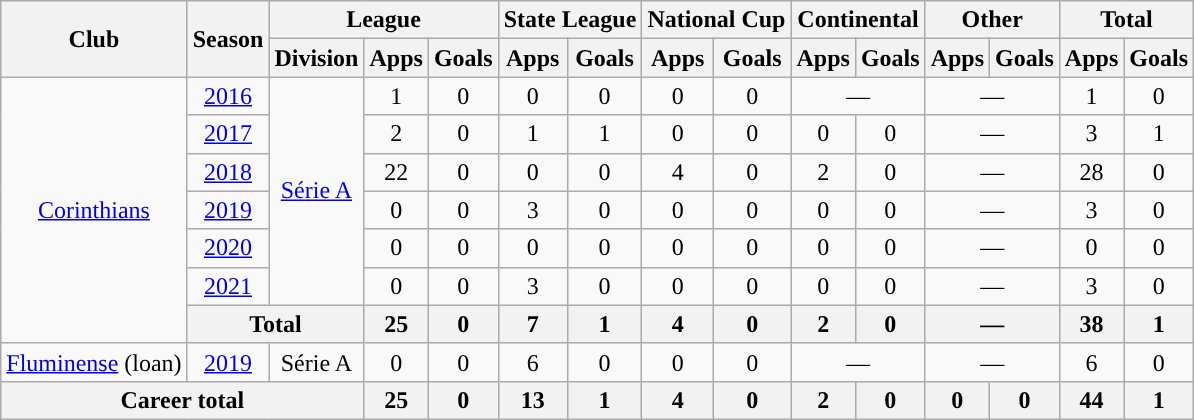<table class="wikitable" style="text-align: center;">
<tr>
<th rowspan="2">Club</th>
<th rowspan="2">Season</th>
<th colspan="3">League</th>
<th colspan="2">State League</th>
<th colspan="2">National Cup</th>
<th colspan="2">Continental</th>
<th colspan="2">Other</th>
<th colspan="2">Total</th>
</tr>
<tr>
<th>Division</th>
<th>Apps</th>
<th>Goals</th>
<th>Apps</th>
<th>Goals</th>
<th>Apps</th>
<th>Goals</th>
<th>Apps</th>
<th>Goals</th>
<th>Apps</th>
<th>Goals</th>
<th>Apps</th>
<th>Goals</th>
</tr>
<tr>
<td rowspan="7"><a href='#'>Corinthians</a></td>
<td><a href='#'>2016</a></td>
<td rowspan="6"><a href='#'>Série A</a></td>
<td>1</td>
<td>0</td>
<td>0</td>
<td>0</td>
<td>0</td>
<td>0</td>
<td colspan="2">—</td>
<td colspan="2">—</td>
<td>1</td>
<td>0</td>
</tr>
<tr>
<td><a href='#'>2017</a></td>
<td>2</td>
<td>0</td>
<td>1</td>
<td>1</td>
<td>0</td>
<td>0</td>
<td>0</td>
<td>0</td>
<td colspan="2">—</td>
<td>3</td>
<td>1</td>
</tr>
<tr>
<td><a href='#'>2018</a></td>
<td>22</td>
<td>0</td>
<td>0</td>
<td>0</td>
<td>4</td>
<td>0</td>
<td>2</td>
<td>0</td>
<td colspan="2">—</td>
<td>28</td>
<td>0</td>
</tr>
<tr>
<td><a href='#'>2019</a></td>
<td>0</td>
<td>0</td>
<td>3</td>
<td>0</td>
<td>0</td>
<td>0</td>
<td>0</td>
<td>0</td>
<td colspan="2">—</td>
<td>3</td>
<td>0</td>
</tr>
<tr>
<td><a href='#'>2020</a></td>
<td>0</td>
<td>0</td>
<td>0</td>
<td>0</td>
<td>0</td>
<td>0</td>
<td>0</td>
<td>0</td>
<td colspan="2">—</td>
<td>0</td>
<td>0</td>
</tr>
<tr>
<td><a href='#'>2021</a></td>
<td>0</td>
<td>0</td>
<td>3</td>
<td>0</td>
<td>0</td>
<td>0</td>
<td>0</td>
<td>0</td>
<td colspan="2">—</td>
<td>3</td>
<td>0</td>
</tr>
<tr>
<th colspan="2">Total</th>
<th>25</th>
<th>0</th>
<th>7</th>
<th>1</th>
<th>4</th>
<th>0</th>
<th>2</th>
<th>0</th>
<th colspan="2">—</th>
<th>38</th>
<th>1</th>
</tr>
<tr>
<td><a href='#'>Fluminense</a> (loan)</td>
<td><a href='#'>2019</a></td>
<td>Série A</td>
<td>0</td>
<td>0</td>
<td>6</td>
<td>0</td>
<td>0</td>
<td>0</td>
<td colspan="2">—</td>
<td colspan="2">—</td>
<td>6</td>
<td>0</td>
</tr>
<tr>
<th colspan="3"><strong>Career total</strong></th>
<th>25</th>
<th>0</th>
<th>13</th>
<th>1</th>
<th>4</th>
<th>0</th>
<th>2</th>
<th>0</th>
<th>0</th>
<th>0</th>
<th>44</th>
<th>1</th>
</tr>
</table>
